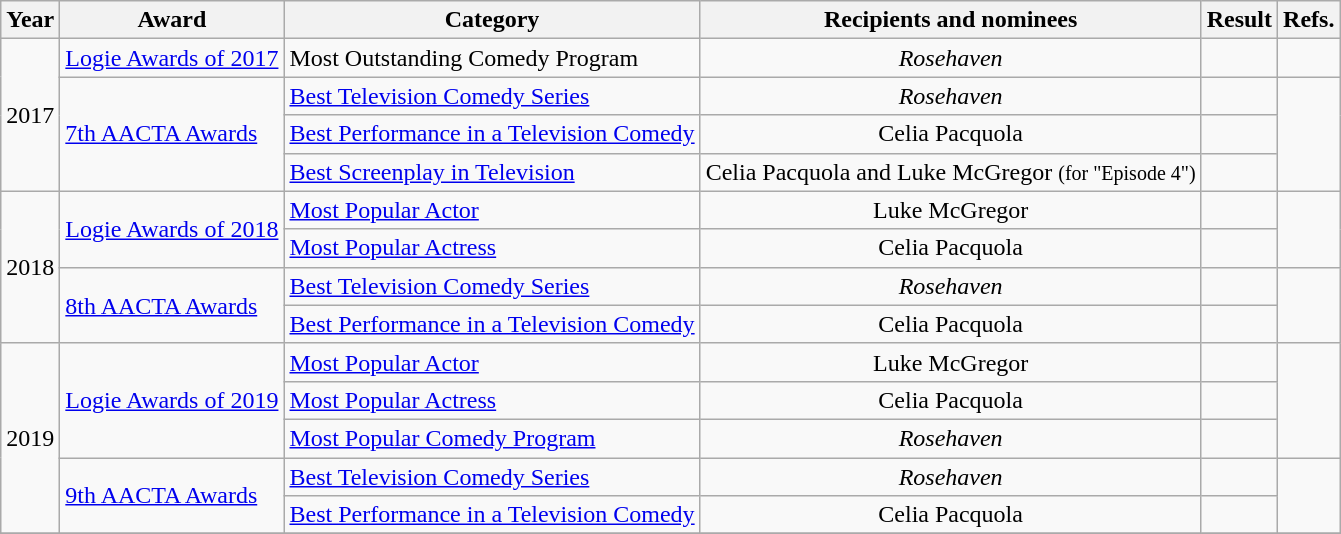<table class="wikitable">
<tr>
<th>Year</th>
<th>Award</th>
<th>Category</th>
<th>Recipients and nominees</th>
<th>Result</th>
<th>Refs.</th>
</tr>
<tr>
<td rowspan="4">2017</td>
<td rowspan="1"><a href='#'>Logie Awards of 2017</a></td>
<td>Most Outstanding Comedy Program</td>
<td rowspan="1" style="text-align:center;"><em>Rosehaven</em></td>
<td></td>
<td rowspan="1" style="text-align:center;"></td>
</tr>
<tr>
<td rowspan="3"><a href='#'>7th AACTA Awards</a></td>
<td><a href='#'>Best Television Comedy Series</a></td>
<td rowspan="1" style="text-align:center;"><em>Rosehaven</em></td>
<td></td>
<td rowspan="3" style="text-align:center;"></td>
</tr>
<tr>
<td><a href='#'>Best Performance in a Television Comedy</a></td>
<td rowspan="1" style="text-align:center;">Celia Pacquola</td>
<td></td>
</tr>
<tr>
<td><a href='#'>Best Screenplay in Television</a></td>
<td rowspan="1" style="text-align:center;">Celia Pacquola and Luke McGregor <small>(for "Episode 4")</small></td>
<td></td>
</tr>
<tr>
<td rowspan="4">2018</td>
<td rowspan="2"><a href='#'>Logie Awards of 2018</a></td>
<td><a href='#'>Most Popular Actor</a></td>
<td rowspan="1" style="text-align:center;">Luke McGregor</td>
<td></td>
<td rowspan="2" style="text-align:center;"></td>
</tr>
<tr>
<td><a href='#'>Most Popular Actress</a></td>
<td rowspan="1" style="text-align:center;">Celia Pacquola</td>
<td></td>
</tr>
<tr>
<td rowspan="2"><a href='#'>8th AACTA Awards</a></td>
<td><a href='#'>Best Television Comedy Series</a></td>
<td rowspan="1" style="text-align:center;"><em>Rosehaven</em></td>
<td></td>
<td rowspan="2" style="text-align:center;"></td>
</tr>
<tr>
<td><a href='#'>Best Performance in a Television Comedy</a></td>
<td rowspan="1" style="text-align:center;">Celia Pacquola</td>
<td></td>
</tr>
<tr>
<td rowspan="5">2019</td>
<td rowspan="3"><a href='#'>Logie Awards of 2019</a></td>
<td><a href='#'>Most Popular Actor</a></td>
<td rowspan="1" style="text-align:center;">Luke McGregor</td>
<td></td>
<td rowspan="3" style="text-align:center;"></td>
</tr>
<tr>
<td><a href='#'>Most Popular Actress</a></td>
<td rowspan="1" style="text-align:center;">Celia Pacquola</td>
<td></td>
</tr>
<tr>
<td><a href='#'>Most Popular Comedy Program</a></td>
<td rowspan="1" style="text-align:center;"><em>Rosehaven</em></td>
<td></td>
</tr>
<tr>
<td rowspan="2"><a href='#'>9th AACTA Awards</a></td>
<td><a href='#'>Best Television Comedy Series</a></td>
<td rowspan="1" style="text-align:center;"><em>Rosehaven</em></td>
<td></td>
<td rowspan="2" style="text-align:center;"></td>
</tr>
<tr>
<td><a href='#'>Best Performance in a Television Comedy</a></td>
<td rowspan="1" style="text-align:center;">Celia Pacquola</td>
<td></td>
</tr>
<tr>
</tr>
</table>
